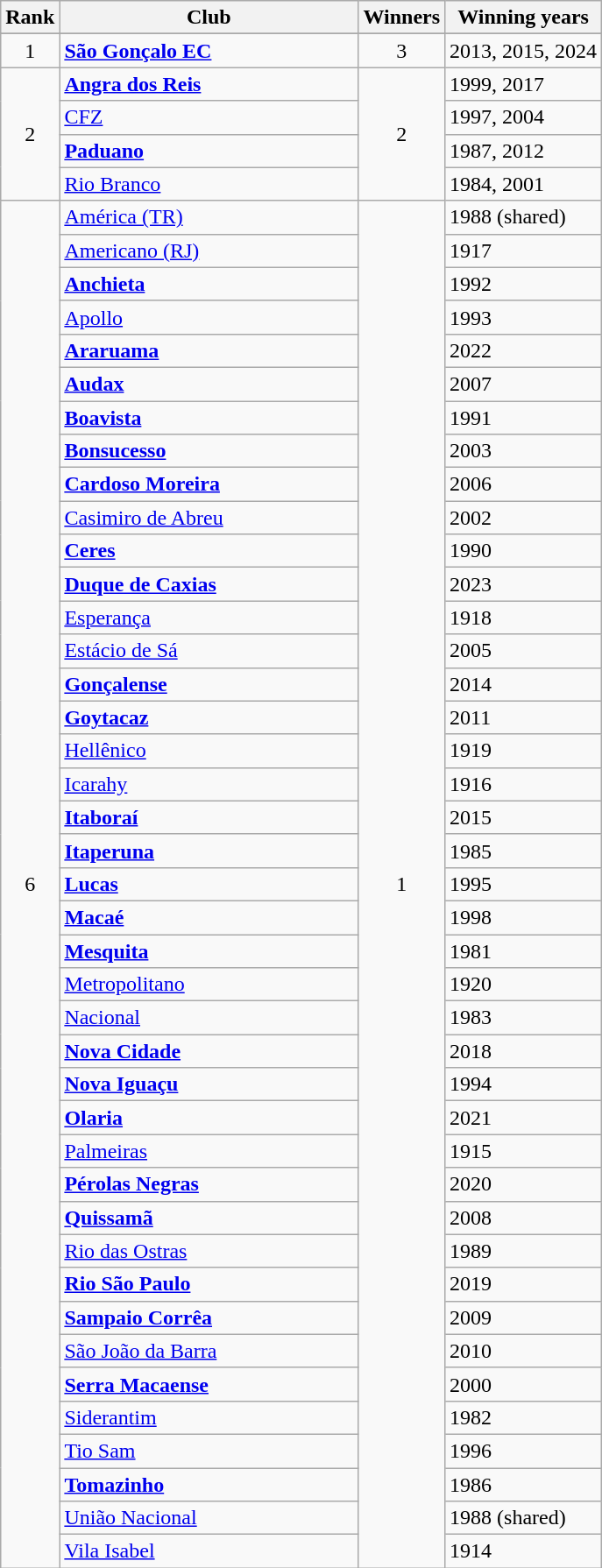<table class="wikitable sortable">
<tr>
<th>Rank</th>
<th style="width:220px">Club</th>
<th>Winners</th>
<th>Winning years</th>
</tr>
<tr>
</tr>
<tr>
<td align="center">1</td>
<td><strong><a href='#'>São Gonçalo EC</a></strong></td>
<td align="center">3</td>
<td>2013, 2015, 2024</td>
</tr>
<tr>
<td rowspan=4 align="center">2</td>
<td><strong><a href='#'>Angra dos Reis</a></strong></td>
<td rowspan=4 align="center">2</td>
<td>1999, 2017</td>
</tr>
<tr>
<td><a href='#'>CFZ</a></td>
<td>1997, 2004</td>
</tr>
<tr>
<td><strong><a href='#'>Paduano</a></strong></td>
<td>1987, 2012</td>
</tr>
<tr>
<td><a href='#'>Rio Branco</a></td>
<td>1984, 2001</td>
</tr>
<tr>
<td rowspan=41 align="center">6</td>
<td><a href='#'>América (TR)</a></td>
<td rowspan=41 align="center">1</td>
<td>1988 (shared)</td>
</tr>
<tr>
<td><a href='#'>Americano (RJ)</a></td>
<td>1917</td>
</tr>
<tr>
<td><strong><a href='#'>Anchieta</a></strong></td>
<td>1992</td>
</tr>
<tr>
<td><a href='#'>Apollo</a></td>
<td>1993</td>
</tr>
<tr>
<td><strong><a href='#'>Araruama</a></strong></td>
<td>2022</td>
</tr>
<tr>
<td><strong><a href='#'>Audax</a></strong></td>
<td>2007</td>
</tr>
<tr>
<td><strong><a href='#'>Boavista</a></strong></td>
<td>1991</td>
</tr>
<tr>
<td><strong><a href='#'>Bonsucesso</a></strong></td>
<td>2003</td>
</tr>
<tr>
<td><strong><a href='#'>Cardoso Moreira</a></strong></td>
<td>2006</td>
</tr>
<tr>
<td><a href='#'>Casimiro de Abreu</a></td>
<td>2002</td>
</tr>
<tr>
<td><strong><a href='#'>Ceres</a></strong></td>
<td>1990</td>
</tr>
<tr>
<td><strong><a href='#'>Duque de Caxias</a></strong></td>
<td>2023</td>
</tr>
<tr>
<td><a href='#'>Esperança</a></td>
<td>1918</td>
</tr>
<tr>
<td><a href='#'>Estácio de Sá</a></td>
<td>2005</td>
</tr>
<tr>
<td><strong><a href='#'>Gonçalense</a></strong></td>
<td>2014</td>
</tr>
<tr>
<td><strong><a href='#'>Goytacaz</a></strong></td>
<td>2011</td>
</tr>
<tr>
<td><a href='#'>Hellênico</a></td>
<td>1919</td>
</tr>
<tr>
<td><a href='#'>Icarahy</a></td>
<td>1916</td>
</tr>
<tr>
<td><strong><a href='#'>Itaboraí</a></strong></td>
<td>2015</td>
</tr>
<tr>
<td><strong><a href='#'>Itaperuna</a></strong></td>
<td>1985</td>
</tr>
<tr>
<td><strong><a href='#'>Lucas</a></strong></td>
<td>1995</td>
</tr>
<tr>
<td><strong><a href='#'>Macaé</a></strong></td>
<td>1998</td>
</tr>
<tr>
<td><strong><a href='#'>Mesquita</a></strong></td>
<td>1981</td>
</tr>
<tr>
<td><a href='#'>Metropolitano</a></td>
<td>1920</td>
</tr>
<tr>
<td><a href='#'>Nacional</a></td>
<td>1983</td>
</tr>
<tr>
<td><strong><a href='#'>Nova Cidade</a></strong></td>
<td>2018</td>
</tr>
<tr>
<td><strong><a href='#'>Nova Iguaçu</a></strong></td>
<td>1994</td>
</tr>
<tr>
<td><strong><a href='#'>Olaria</a></strong></td>
<td>2021</td>
</tr>
<tr>
<td><a href='#'>Palmeiras</a></td>
<td>1915</td>
</tr>
<tr>
<td><strong><a href='#'>Pérolas Negras</a></strong></td>
<td>2020</td>
</tr>
<tr>
<td><strong><a href='#'>Quissamã</a></strong></td>
<td>2008</td>
</tr>
<tr>
<td><a href='#'>Rio das Ostras</a></td>
<td>1989</td>
</tr>
<tr>
<td><strong><a href='#'>Rio São Paulo</a></strong></td>
<td>2019</td>
</tr>
<tr>
<td><strong><a href='#'>Sampaio Corrêa</a></strong></td>
<td>2009</td>
</tr>
<tr>
<td><a href='#'>São João da Barra</a></td>
<td>2010</td>
</tr>
<tr>
<td><strong><a href='#'>Serra Macaense</a></strong></td>
<td>2000</td>
</tr>
<tr>
<td><a href='#'>Siderantim</a></td>
<td>1982</td>
</tr>
<tr>
<td><a href='#'>Tio Sam</a></td>
<td>1996</td>
</tr>
<tr>
<td><strong><a href='#'>Tomazinho</a></strong></td>
<td>1986</td>
</tr>
<tr>
<td><a href='#'>União Nacional</a></td>
<td>1988 (shared)</td>
</tr>
<tr>
<td><a href='#'>Vila Isabel</a></td>
<td>1914</td>
</tr>
</table>
